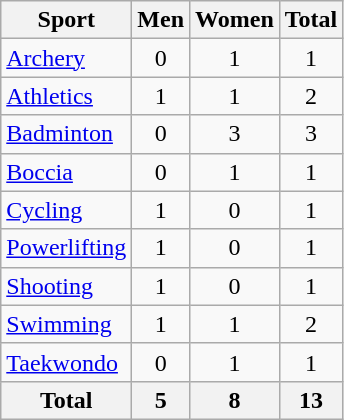<table class="wikitable sortable" style="text-align:center;">
<tr>
<th>Sport</th>
<th>Men</th>
<th>Women</th>
<th>Total</th>
</tr>
<tr>
<td align=left><a href='#'>Archery</a></td>
<td>0</td>
<td>1</td>
<td>1</td>
</tr>
<tr>
<td align=left><a href='#'>Athletics</a></td>
<td>1</td>
<td>1</td>
<td>2</td>
</tr>
<tr>
<td align=left><a href='#'>Badminton</a></td>
<td>0</td>
<td>3</td>
<td>3</td>
</tr>
<tr>
<td align=left><a href='#'>Boccia</a></td>
<td>0</td>
<td>1</td>
<td>1</td>
</tr>
<tr>
<td align=left><a href='#'>Cycling</a></td>
<td>1</td>
<td>0</td>
<td>1</td>
</tr>
<tr>
<td align=left><a href='#'>Powerlifting</a></td>
<td>1</td>
<td>0</td>
<td>1</td>
</tr>
<tr>
<td align=left><a href='#'>Shooting</a></td>
<td>1</td>
<td>0</td>
<td>1</td>
</tr>
<tr>
<td align=left><a href='#'>Swimming</a></td>
<td>1</td>
<td>1</td>
<td>2</td>
</tr>
<tr>
<td align=left><a href='#'>Taekwondo</a></td>
<td>0</td>
<td>1</td>
<td>1</td>
</tr>
<tr>
<th>Total</th>
<th>5</th>
<th>8</th>
<th>13</th>
</tr>
</table>
